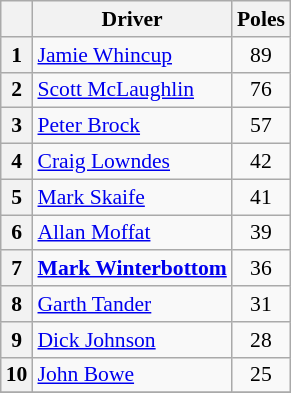<table class="wikitable" style="font-size: 90%">
<tr>
<th></th>
<th>Driver</th>
<th>Poles</th>
</tr>
<tr>
<th>1</th>
<td> <a href='#'>Jamie Whincup</a></td>
<td align="center">89</td>
</tr>
<tr>
<th>2</th>
<td> <a href='#'>Scott McLaughlin</a></td>
<td align="center">76</td>
</tr>
<tr>
<th>3</th>
<td> <a href='#'>Peter Brock</a></td>
<td align="center">57</td>
</tr>
<tr>
<th>4</th>
<td> <a href='#'>Craig Lowndes</a></td>
<td align="center">42</td>
</tr>
<tr>
<th>5</th>
<td> <a href='#'>Mark Skaife</a></td>
<td align="center">41</td>
</tr>
<tr>
<th>6</th>
<td> <a href='#'>Allan Moffat</a></td>
<td align="center">39</td>
</tr>
<tr>
<th>7</th>
<td> <strong><a href='#'>Mark Winterbottom</a></strong></td>
<td align="center">36</td>
</tr>
<tr>
<th>8</th>
<td> <a href='#'>Garth Tander</a></td>
<td align="center">31</td>
</tr>
<tr>
<th>9</th>
<td> <a href='#'>Dick Johnson</a></td>
<td align="center">28</td>
</tr>
<tr>
<th>10</th>
<td> <a href='#'>John Bowe</a></td>
<td align="center">25</td>
</tr>
<tr>
</tr>
</table>
